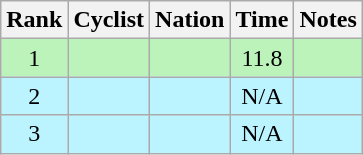<table class="wikitable sortable" style="text-align:center">
<tr>
<th>Rank</th>
<th>Cyclist</th>
<th>Nation</th>
<th>Time</th>
<th>Notes</th>
</tr>
<tr bgcolor=bbf3bb>
<td>1</td>
<td align=left></td>
<td align=left></td>
<td>11.8</td>
<td></td>
</tr>
<tr bgcolor=bbf3ff>
<td>2</td>
<td align=left></td>
<td align=left></td>
<td>N/A</td>
<td></td>
</tr>
<tr bgcolor=bbf3ff>
<td>3</td>
<td align=left></td>
<td align=left></td>
<td>N/A</td>
<td></td>
</tr>
</table>
